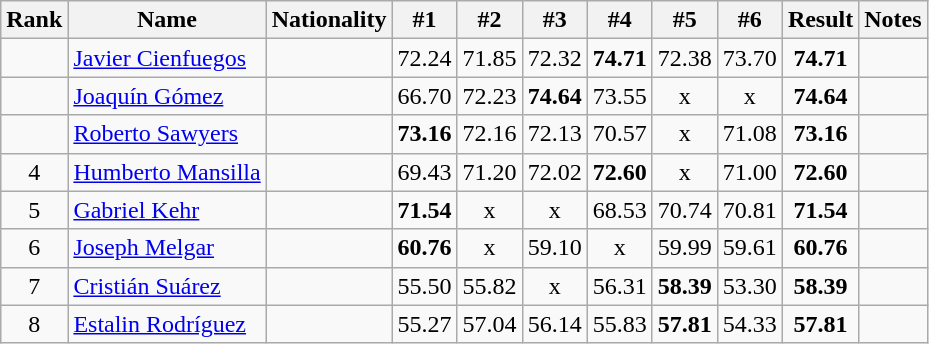<table class="wikitable sortable" style="text-align:center">
<tr>
<th>Rank</th>
<th>Name</th>
<th>Nationality</th>
<th>#1</th>
<th>#2</th>
<th>#3</th>
<th>#4</th>
<th>#5</th>
<th>#6</th>
<th>Result</th>
<th>Notes</th>
</tr>
<tr>
<td></td>
<td align=left><a href='#'>Javier Cienfuegos</a></td>
<td align=left></td>
<td>72.24</td>
<td>71.85</td>
<td>72.32</td>
<td><strong>74.71</strong></td>
<td>72.38</td>
<td>73.70</td>
<td><strong>74.71</strong></td>
<td></td>
</tr>
<tr>
<td></td>
<td align=left><a href='#'>Joaquín Gómez</a></td>
<td align=left></td>
<td>66.70</td>
<td>72.23</td>
<td><strong>74.64</strong></td>
<td>73.55</td>
<td>x</td>
<td>x</td>
<td><strong>74.64</strong></td>
<td></td>
</tr>
<tr>
<td></td>
<td align=left><a href='#'>Roberto Sawyers</a></td>
<td align=left></td>
<td><strong>73.16</strong></td>
<td>72.16</td>
<td>72.13</td>
<td>70.57</td>
<td>x</td>
<td>71.08</td>
<td><strong>73.16</strong></td>
<td></td>
</tr>
<tr>
<td>4</td>
<td align=left><a href='#'>Humberto Mansilla</a></td>
<td align=left></td>
<td>69.43</td>
<td>71.20</td>
<td>72.02</td>
<td><strong>72.60</strong></td>
<td>x</td>
<td>71.00</td>
<td><strong>72.60</strong></td>
<td></td>
</tr>
<tr>
<td>5</td>
<td align=left><a href='#'>Gabriel Kehr</a></td>
<td align=left></td>
<td><strong>71.54</strong></td>
<td>x</td>
<td>x</td>
<td>68.53</td>
<td>70.74</td>
<td>70.81</td>
<td><strong>71.54</strong></td>
<td></td>
</tr>
<tr>
<td>6</td>
<td align=left><a href='#'>Joseph Melgar</a></td>
<td align=left></td>
<td><strong>60.76</strong></td>
<td>x</td>
<td>59.10</td>
<td>x</td>
<td>59.99</td>
<td>59.61</td>
<td><strong>60.76</strong></td>
<td></td>
</tr>
<tr>
<td>7</td>
<td align=left><a href='#'>Cristián Suárez</a></td>
<td align=left></td>
<td>55.50</td>
<td>55.82</td>
<td>x</td>
<td>56.31</td>
<td><strong>58.39</strong></td>
<td>53.30</td>
<td><strong>58.39</strong></td>
<td></td>
</tr>
<tr>
<td>8</td>
<td align=left><a href='#'>Estalin Rodríguez</a></td>
<td align=left></td>
<td>55.27</td>
<td>57.04</td>
<td>56.14</td>
<td>55.83</td>
<td><strong>57.81</strong></td>
<td>54.33</td>
<td><strong>57.81</strong></td>
<td></td>
</tr>
</table>
